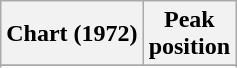<table class="wikitable">
<tr>
<th>Chart (1972)</th>
<th>Peak<br>position</th>
</tr>
<tr>
</tr>
<tr>
</tr>
</table>
